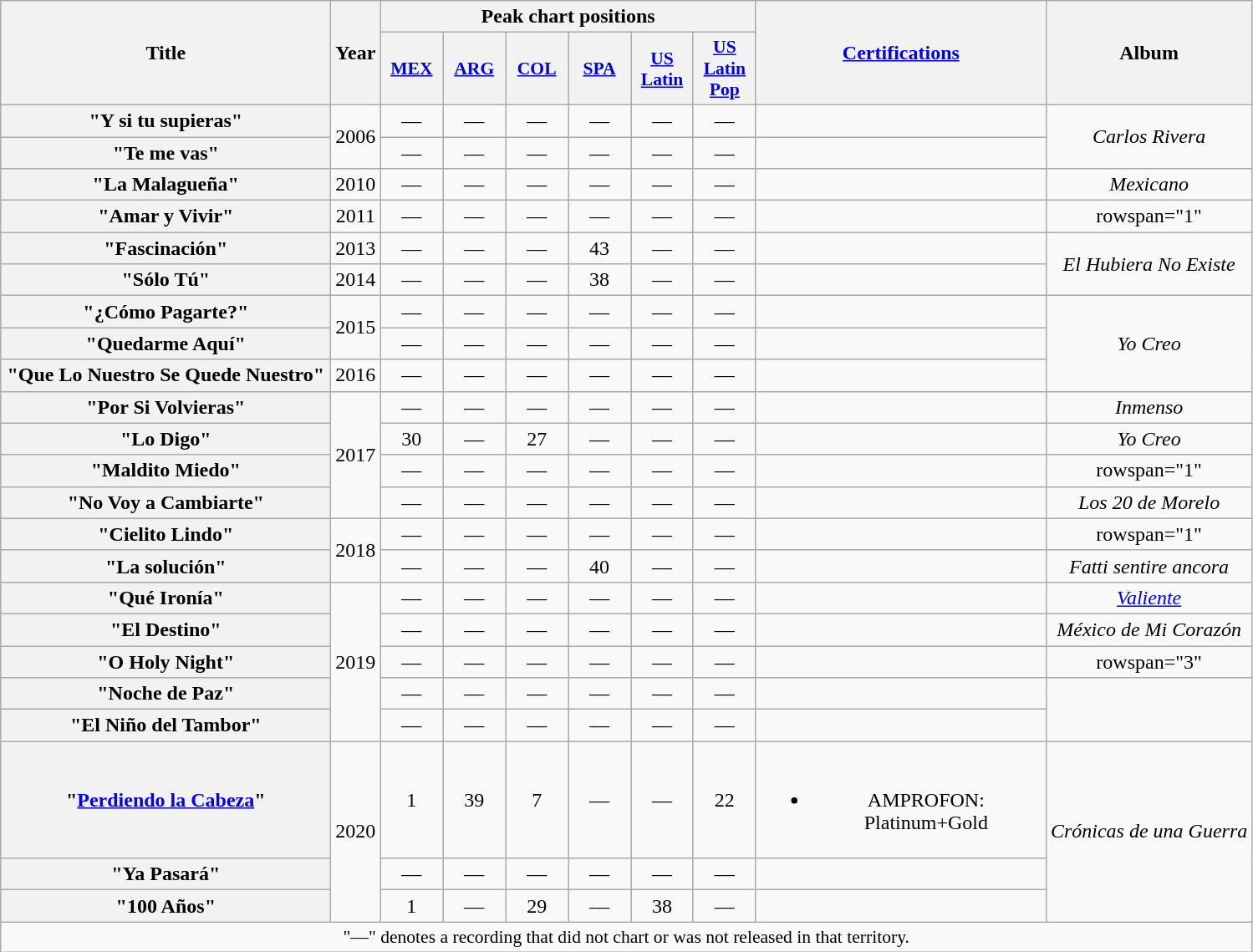<table class="wikitable plainrowheaders" style="text-align:center;">
<tr>
<th scope="col" rowspan="2" style="width:16em;">Title</th>
<th scope="col" rowspan="2">Year</th>
<th scope="col" colspan="6">Peak chart positions</th>
<th scope="col" rowspan="2" style="width:14em;"><a href='#'>Certifications</a></th>
<th scope="col" rowspan="2">Album</th>
</tr>
<tr>
<th scope="col" style="width:3em;font-size:90%;"><a href='#'>MEX</a></th>
<th scope="col" style="width:3em;font-size:90%;"><a href='#'>ARG</a></th>
<th scope="col" style="width:3em;font-size:90%;"><a href='#'>COL</a><br></th>
<th scope="col" style="width:3em;font-size:90%;"><a href='#'>SPA</a></th>
<th scope="col" style="width:3em;font-size:90%;"><a href='#'>US<br>Latin</a></th>
<th scope="col" style="width:3em;font-size:90%;"><a href='#'>US<br>Latin<br>Pop</a></th>
</tr>
<tr>
<th scope="row">"Y si tu supieras"</th>
<td rowspan="2">2006</td>
<td>—</td>
<td>—</td>
<td>—</td>
<td>—</td>
<td>—</td>
<td>—</td>
<td></td>
<td rowspan="2"><em>Carlos Rivera</em></td>
</tr>
<tr>
<th scope="row">"Te me vas"</th>
<td>—</td>
<td>—</td>
<td>—</td>
<td>—</td>
<td>—</td>
<td>—</td>
<td></td>
</tr>
<tr>
<th scope="row">"La Malagueña"</th>
<td rowspan="1">2010</td>
<td>—</td>
<td>—</td>
<td>—</td>
<td>—</td>
<td>—</td>
<td>—</td>
<td></td>
<td rowspan="1"><em>Mexicano</em></td>
</tr>
<tr>
<th scope="row">"Amar y Vivir"</th>
<td rowspan="1">2011</td>
<td>—</td>
<td>—</td>
<td>—</td>
<td>—</td>
<td>—</td>
<td>—</td>
<td></td>
<td>rowspan="1" </td>
</tr>
<tr>
<th scope="row">"Fascinación"</th>
<td rowspan="1">2013</td>
<td>—</td>
<td>—</td>
<td>—</td>
<td>43</td>
<td>—</td>
<td>—</td>
<td></td>
<td rowspan="2"><em>El Hubiera No Existe</em></td>
</tr>
<tr>
<th scope="row">"Sólo Tú"</th>
<td rowspan="1">2014</td>
<td>—</td>
<td>—</td>
<td>—</td>
<td>38</td>
<td>—</td>
<td>—</td>
<td></td>
</tr>
<tr>
<th scope="row">"¿Cómo Pagarte?"</th>
<td rowspan="2">2015</td>
<td>—</td>
<td>—</td>
<td>—</td>
<td>—</td>
<td>—</td>
<td>—</td>
<td></td>
<td rowspan="3"><em>Yo Creo</em></td>
</tr>
<tr>
<th scope="row">"Quedarme Aquí"</th>
<td>—</td>
<td>—</td>
<td>—</td>
<td>—</td>
<td>—</td>
<td>—</td>
<td></td>
</tr>
<tr>
<th scope="row">"Que Lo Nuestro Se Quede Nuestro"</th>
<td rowspan="1">2016</td>
<td>—</td>
<td>—</td>
<td>—</td>
<td>—</td>
<td>—</td>
<td>—</td>
<td></td>
</tr>
<tr>
<th scope="row">"Por Si Volvieras"<br></th>
<td rowspan="4">2017</td>
<td>—</td>
<td>—</td>
<td>—</td>
<td>—</td>
<td>—</td>
<td>—</td>
<td></td>
<td rowspan="1"><em>Inmenso</em></td>
</tr>
<tr>
<th scope="row">"Lo Digo"<br></th>
<td>30</td>
<td>—</td>
<td>27</td>
<td>—</td>
<td>—</td>
<td>—</td>
<td></td>
<td rowspan="1"><em>Yo Creo</em></td>
</tr>
<tr>
<th scope="row">"Maldito Miedo"<br></th>
<td>—</td>
<td>—</td>
<td>—</td>
<td>—</td>
<td>—</td>
<td>—</td>
<td></td>
<td>rowspan="1" </td>
</tr>
<tr>
<th scope="row">"No Voy a Cambiarte"<br></th>
<td>—</td>
<td>—</td>
<td>—</td>
<td>—</td>
<td>—</td>
<td>—</td>
<td></td>
<td rowspan="1"><em>Los 20 de Morelo</em></td>
</tr>
<tr>
<th scope="row">"Cielito Lindo"</th>
<td rowspan="2">2018</td>
<td>—</td>
<td>—</td>
<td>—</td>
<td>—</td>
<td>—</td>
<td>—</td>
<td></td>
<td>rowspan="1" </td>
</tr>
<tr>
<th scope="row">"La solución"<br></th>
<td>—</td>
<td>—</td>
<td>—</td>
<td>40</td>
<td>—</td>
<td>—</td>
<td></td>
<td rowspan="1"><em>Fatti sentire ancora</em></td>
</tr>
<tr>
<th scope="row">"Qué Ironía"<br></th>
<td rowspan="5">2019</td>
<td>—</td>
<td>—</td>
<td>—</td>
<td>—</td>
<td>—</td>
<td>—</td>
<td></td>
<td rowspan="1"><em><a href='#'>Valiente</a></em></td>
</tr>
<tr>
<th scope="row">"El Destino"<br></th>
<td>—</td>
<td>—</td>
<td>—</td>
<td>—</td>
<td>—</td>
<td>—</td>
<td></td>
<td rowspan="1"><em>México de Mi Corazón</em></td>
</tr>
<tr>
<th scope="row">"O Holy Night"<br></th>
<td>—</td>
<td>—</td>
<td>—</td>
<td>—</td>
<td>—</td>
<td>—</td>
<td></td>
<td>rowspan="3" </td>
</tr>
<tr>
<th scope="row">"Noche de Paz"<br></th>
<td>—</td>
<td>—</td>
<td>—</td>
<td>—</td>
<td>—</td>
<td>—</td>
<td></td>
</tr>
<tr>
<th scope="row">"El Niño del Tambor"</th>
<td>—</td>
<td>—</td>
<td>—</td>
<td>—</td>
<td>—</td>
<td>—</td>
<td></td>
</tr>
<tr>
<th scope="row">"<a href='#'>Perdiendo la Cabeza</a>"<br></th>
<td rowspan="3">2020</td>
<td>1</td>
<td>39</td>
<td>7</td>
<td>—</td>
<td>—</td>
<td>22</td>
<td><br><ul><li>AMPROFON: Platinum+Gold</li></ul></td>
<td rowspan="3"><em>Crónicas de una Guerra</em></td>
</tr>
<tr>
<th scope="row">"Ya Pasará"</th>
<td>—</td>
<td>—</td>
<td>—</td>
<td>—</td>
<td>—</td>
<td>—</td>
<td></td>
</tr>
<tr>
<th scope="row">"100 Años"<br></th>
<td>1</td>
<td>—</td>
<td>29</td>
<td>—</td>
<td>38</td>
<td>—</td>
<td></td>
</tr>
<tr>
<td colspan="15" style="font-size:90%">"—" denotes a recording that did not chart or was not released in that territory.</td>
</tr>
</table>
